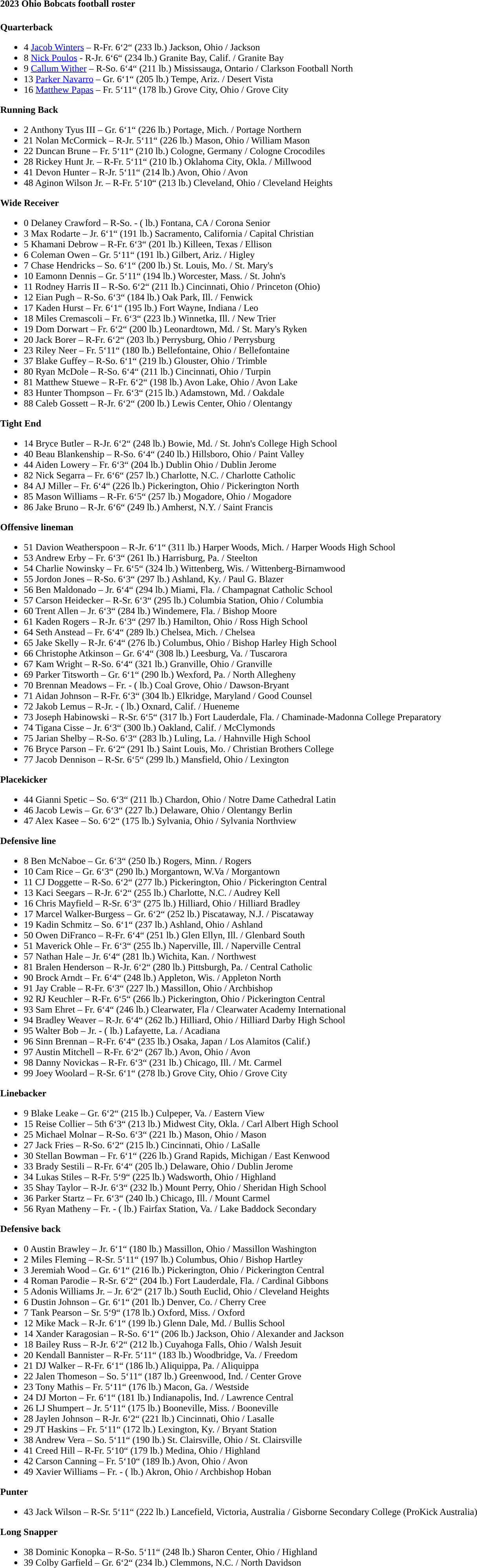<table class="toccolours" style="text-align: left;">
<tr>
<td colspan="11"><strong>2023 Ohio Bobcats football roster</strong></td>
</tr>
<tr>
<td valign="top"><br><strong>Quarterback</strong><ul><li>4 <a href='#'>Jacob Winters</a> – R-Fr. 6‘2“ (233 lb.) Jackson, Ohio / Jackson</li><li>8 <a href='#'>Nick Poulos</a> - R-Jr. 6‘6“ (234 lb.) Granite Bay, Calif. / Granite Bay</li><li>9 <a href='#'>Callum Wither</a> – R-So. 6‘4“ (211 lb.) Mississauga, Ontario / Clarkson Football North</li><li>13 <a href='#'>Parker Navarro</a> – Gr. 6‘1“ (205 lb.) Tempe, Ariz. / Desert Vista</li><li>16 <a href='#'>Matthew Papas</a> – Fr. 5‘11“ (178 lb.) Grove City, Ohio / Grove City</li></ul><strong>Running Back</strong><ul><li>2 Anthony Tyus III – Gr. 6‘1“ (226 lb.) Portage, Mich. / Portage Northern</li><li>21 Nolan McCormick – R-Jr. 5‘11“ (226 lb.) Mason, Ohio / William Mason</li><li>22 Duncan Brune – Fr. 5‘11“ (210 lb.) Cologne, Germany / Cologne Crocodiles</li><li>28 Rickey Hunt Jr. – R-Fr. 5‘11“ (210 lb.) Oklahoma City, Okla. / Millwood</li><li>41 Devon Hunter – R-Jr. 5‘11“ (214 lb.) Avon, Ohio / Avon</li><li>48 Aginon Wilson Jr. – R-Fr. 5‘10“ (213 lb.) Cleveland, Ohio / Cleveland Heights</li></ul><strong>Wide Receiver</strong><ul><li>0 Delaney Crawford – R-So. - ( lb.) Fontana, CA / Corona Senior</li><li>3 Max Rodarte – Jr. 6‘1“ (191 lb.) Sacramento, California / Capital Christian</li><li>5 Khamani Debrow – R-Fr. 6‘3“ (201 lb.) Killeen, Texas / Ellison</li><li>6 Coleman Owen – Gr. 5‘11“ (191 lb.) Gilbert, Ariz. / Higley</li><li>7 Chase Hendricks – So. 6‘1“ (200 lb.) St. Louis, Mo. / St. Mary's</li><li>10 Eamonn Dennis – Gr. 5‘11“ (194 lb.) Worcester, Mass. / St. John's</li><li>11 Rodney Harris II – R-So. 6‘2“ (211 lb.) Cincinnati, Ohio / Princeton (Ohio)</li><li>12 Eian Pugh – R-So. 6‘3“ (184 lb.) Oak Park, Ill. / Fenwick</li><li>17 Kaden Hurst – Fr. 6‘1“ (195 lb.) Fort Wayne, Indiana / Leo</li><li>18 Miles Cremascoli – Fr. 6‘3“ (223 lb.) Winnetka, Ill. / New Trier</li><li>19 Dom Dorwart – Fr. 6‘2“ (200 lb.) Leonardtown, Md. / St. Mary's Ryken</li><li>20 Jack Borer – R-Fr. 6‘2“ (203 lb.) Perrysburg, Ohio / Perrysburg</li><li>23 Riley Neer – Fr. 5‘11“ (180 lb.) Bellefontaine, Ohio / Bellefontaine</li><li>37 Blake Guffey – R-So. 6‘1“ (219 lb.) Glouster, Ohio / Trimble</li><li>80 Ryan McDole – R-So. 6‘4“ (211 lb.) Cincinnati, Ohio / Turpin</li><li>81 Matthew Stuewe – R-Fr. 6‘2“ (198 lb.) Avon Lake, Ohio / Avon Lake</li><li>83 Hunter Thompson – Fr. 6‘3“ (215 lb.) Adamstown, Md. / Oakdale</li><li>88 Caleb Gossett – R-Jr. 6‘2“ (200 lb.) Lewis Center, Ohio / Olentangy</li></ul><strong>Tight End</strong><ul><li>14 Bryce Butler – R-Jr. 6‘2“ (248 lb.) Bowie, Md. / St. John's College High School</li><li>40 Beau Blankenship – R-So. 6‘4“ (240 lb.) Hillsboro, Ohio / Paint Valley</li><li>44 Aiden Lowery – Fr. 6‘3“ (204 lb.) Dublin Ohio / Dublin Jerome</li><li>82 Nick Segarra – Fr. 6‘6“ (257 lb.) Charlotte, N.C. / Charlotte Catholic</li><li>84 AJ Miller – Fr. 6‘4“ (226 lb.) Pickerington, Ohio / Pickerington North</li><li>85 Mason Williams – R-Fr. 6‘5“ (257 lb.) Mogadore, Ohio / Mogadore</li><li>86 Jake Bruno – R-Jr. 6‘6“ (249 lb.) Amherst, N.Y. / Saint Francis</li></ul><strong>Offensive lineman</strong><ul><li>51 Davion Weatherspoon – R-Jr. 6‘1“ (311 lb.) Harper Woods, Mich. / Harper Woods High School</li><li>53 Andrew Erby – Fr. 6‘3“ (261 lb.) Harrisburg, Pa. / Steelton</li><li>54 Charlie Nowinsky – Fr. 6‘5“ (324 lb.) Wittenberg, Wis. / Wittenberg-Birnamwood</li><li>55 Jordon Jones – R-So. 6‘3“ (297 lb.) Ashland, Ky. / Paul G. Blazer</li><li>56 Ben Maldonado – Jr. 6‘4“ (294 lb.) Miami, Fla. / Champagnat Catholic School</li><li>57 Carson Heidecker – R-Sr. 6‘3“ (295 lb.) Columbia Station, Ohio / Columbia</li><li>60 Trent Allen – Jr. 6‘3“ (284 lb.) Windemere, Fla. / Bishop Moore</li><li>61 Kaden Rogers – R-Jr. 6‘3“ (297 lb.) Hamilton, Ohio / Ross High School</li><li>64 Seth Anstead – Fr. 6‘4“ (289 lb.) Chelsea, Mich. / Chelsea</li><li>65 Jake Skelly – R-Jr. 6‘4“ (276 lb.) Columbus, Ohio / Bishop Harley High School</li><li>66 Christophe Atkinson – Gr. 6‘4“ (308 lb.) Leesburg, Va. / Tuscarora</li><li>67 Kam Wright – R-So. 6‘4“ (321 lb.) Granville, Ohio / Granville</li><li>69 Parker Titsworth – Gr. 6‘1“ (290 lb.) Wexford, Pa. / North Allegheny</li><li>70 Brennan Meadows – Fr. - ( lb.) Coal Grove, Ohio / Dawson-Bryant</li><li>71 Aidan Johnson – R-Fr. 6‘3“ (304 lb.) Elkridge, Maryland / Good Counsel</li><li>72 Jakob Lemus – R-Jr. - ( lb.) Oxnard, Calif. / Hueneme</li><li>73 Joseph Habinowski – R-Sr. 6‘5“ (317 lb.) Fort Lauderdale, Fla. / Chaminade-Madonna College Preparatory</li><li>74 Tigana Cisse – Jr. 6‘3“ (300 lb.) Oakland, Calif. / McClymonds</li><li>75 Jarian Shelby – R-So. 6‘3“ (283 lb.) Luling, La. / Hahnville High School</li><li>76 Bryce Parson – Fr. 6‘2“ (291 lb.) Saint Louis, Mo. / Christian Brothers College</li><li>77 Jacob Dennison – R-Sr. 6‘5“ (299 lb.) Mansfield, Ohio / Lexington</li></ul><strong>Placekicker</strong><ul><li>44 Gianni Spetic – So. 6‘3“ (211 lb.) Chardon, Ohio / Notre Dame Cathedral Latin</li><li>46 Jacob Lewis – Gr. 6‘3“ (227 lb.) Delaware, Ohio / Olentangy Berlin</li><li>47 Alex Kasee – So. 6‘2“ (175 lb.) Sylvania, Ohio / Sylvania Northview</li></ul><strong>Defensive line</strong><ul><li>8 Ben McNaboe – Gr. 6‘3“ (250 lb.) Rogers, Minn. / Rogers</li><li>10 Cam Rice – Gr. 6‘3“ (290 lb.) Morgantown, W.Va / Morgantown</li><li>11 CJ Doggette – R-So. 6‘2“ (277 lb.) Pickerington, Ohio / Pickerington Central</li><li>13 Kaci Seegars – R-Jr. 6‘2“ (255 lb.) Charlotte, N.C. / Audrey Kell</li><li>16 Chris Mayfield – R-Sr. 6‘3“ (275 lb.) Hilliard, Ohio / Hilliard Bradley</li><li>17 Marcel Walker-Burgess – Gr. 6‘2“ (252 lb.) Piscataway, N.J. / Piscataway</li><li>19 Kadin Schmitz – So. 6‘1“ (237 lb.) Ashland, Ohio / Ashland</li><li>50 Owen DiFranco – R-Fr. 6‘4“ (251 lb.) Glen Ellyn, Ill. / Glenbard South</li><li>51 Maverick Ohle – Fr. 6‘3“ (255 lb.) Naperville, Ill. / Naperville Central</li><li>57 Nathan Hale – Jr. 6‘4“ (281 lb.) Wichita, Kan. / Northwest</li><li>81 Bralen Henderson – R-Jr. 6‘2“ (280 lb.) Pittsburgh, Pa. / Central Catholic</li><li>90 Brock Arndt – Fr. 6‘4“ (248 lb.) Appleton, Wis. / Appleton North</li><li>91 Jay Crable – R-Fr. 6‘3“ (227 lb.) Massillon, Ohio / Archbishop</li><li>92 RJ Keuchler – R-Fr. 6‘5“ (266 lb.) Pickerington, Ohio / Pickerington Central</li><li>93 Sam Ehret – Fr. 6‘4“ (246 lb.) Clearwater, Fla / Clearwater Academy International</li><li>94 Bradley Weaver – R-Jr. 6‘4“ (262 lb.) Hilliard, Ohio / Hilliard Darby High School</li><li>95 Walter Bob – Jr. - ( lb.) Lafayette, La. / Acadiana</li><li>96 Sinn Brennan – R-Fr. 6‘4“ (235 lb.) Osaka, Japan / Los Alamitos (Calif.)</li><li>97 Austin Mitchell – R-Fr. 6‘2“ (267 lb.) Avon, Ohio / Avon</li><li>98 Danny Novickas – R-Fr. 6‘3“ (231 lb.) Chicago, Ill. / Mt. Carmel</li><li>99 Joey Woolard – R-Sr. 6‘1“ (278 lb.) Grove City, Ohio / Grove City</li></ul><strong>Linebacker</strong><ul><li>9 Blake Leake – Gr. 6‘2“ (215 lb.) Culpeper, Va. / Eastern View</li><li>15 Reise Collier – 5th 6‘3“ (213 lb.) Midwest City, Okla. / Carl Albert High School</li><li>25 Michael Molnar – R-So. 6‘3“ (221 lb.) Mason, Ohio / Mason</li><li>27 Jack Fries – R-So. 6‘2“ (215 lb.) Cincinnati, Ohio / LaSalle</li><li>30 Stellan Bowman – Fr. 6‘1“ (226 lb.) Grand Rapids, Michigan / East Kenwood</li><li>33 Brady Sestili – R-Fr. 6‘4“ (205 lb.) Delaware, Ohio / Dublin Jerome</li><li>34 Lukas Stiles – R-Fr. 5‘9“ (225 lb.) Wadsworth, Ohio / Highland</li><li>35 Shay Taylor – R-Jr. 6‘3“ (232 lb.) Mount Perry, Ohio / Sheridan High School</li><li>36 Parker Startz – Fr. 6‘3“ (240 lb.) Chicago, Ill. / Mount Carmel</li><li>56 Ryan Matheny – Fr. - ( lb.) Fairfax Station, Va. / Lake Baddock Secondary</li></ul><strong>Defensive back</strong><ul><li>0 Austin Brawley – Jr. 6‘1“ (180 lb.) Massillon, Ohio / Massillon Washington</li><li>2 Miles Fleming – R-Sr. 5‘11“ (197 lb.) Columbus, Ohio / Bishop Hartley</li><li>3 Jeremiah Wood – Gr. 6‘1“ (216 lb.) Pickerington, Ohio / Pickerington Central</li><li>4 Roman Parodie – R-Sr. 6‘2“ (204 lb.) Fort Lauderdale, Fla. / Cardinal Gibbons</li><li>5 Adonis Williams Jr. – Jr. 6‘2“ (217 lb.) South Euclid, Ohio / Cleveland Heights</li><li>6 Dustin Johnson – Gr. 6‘1“ (201 lb.) Denver, Co. / Cherry Cree</li><li>7 Tank Pearson – Sr. 5‘9“ (178 lb.) Oxford, Miss. / Oxford</li><li>12 Mike Mack – R-Jr. 6‘1“ (199 lb.) Glenn Dale, Md. / Bullis School</li><li>14 Xander Karagosian – R-So. 6‘1“ (206 lb.) Jackson, Ohio / Alexander and Jackson</li><li>18 Bailey Russ – R-Jr. 6‘2“ (212 lb.) Cuyahoga Falls, Ohio / Walsh Jesuit</li><li>20 Kendall Bannister – R-Fr. 5‘11“ (183 lb.) Woodbridge, Va. / Freedom</li><li>21 DJ Walker – R-Fr. 6‘1“ (186 lb.) Aliquippa, Pa. / Aliquippa</li><li>22 Jalen Thomeson – So. 5‘11“ (187 lb.) Greenwood, Ind. / Center Grove</li><li>23 Tony Mathis – Fr. 5‘11“ (176 lb.) Macon, Ga. / Westside</li><li>24 DJ Morton – Fr. 6‘1“ (181 lb.) Indianapolis, Ind. / Lawrence Central</li><li>26 LJ Shumpert – Jr. 5‘11“ (175 lb.) Booneville, Miss. / Booneville</li><li>28 Jaylen Johnson – R-Jr. 6‘2“ (221 lb.) Cincinnati, Ohio / Lasalle</li><li>29 JT Haskins – Fr. 5‘11“ (172 lb.) Lexington, Ky. / Bryant Station</li><li>38 Andrew Vera – So. 5‘11“ (190 lb.) St. Clairsville, Ohio / St. Clairsville</li><li>41 Creed Hill – R-Fr. 5‘10“ (179 lb.) Medina, Ohio / Highland</li><li>42 Carson Canning – Fr. 5‘10“ (189 lb.) Avon, Ohio / Avon</li><li>49 Xavier Williams – Fr. - ( lb.) Akron, Ohio / Archbishop Hoban</li></ul><strong>Punter</strong><ul><li>43 Jack Wilson – R-Sr. 5‘11“ (222 lb.) Lancefield, Victoria, Australia / Gisborne Secondary College (ProKick Australia)</li></ul><strong>Long Snapper</strong><ul><li>38 Dominic Konopka – R-So. 5‘11“ (248 lb.) Sharon Center, Ohio / Highland</li><li>39 Colby Garfield – Gr. 6‘2“ (234 lb.) Clemmons, N.C. / North Davidson</li></ul></td>
</tr>
<tr>
</tr>
</table>
